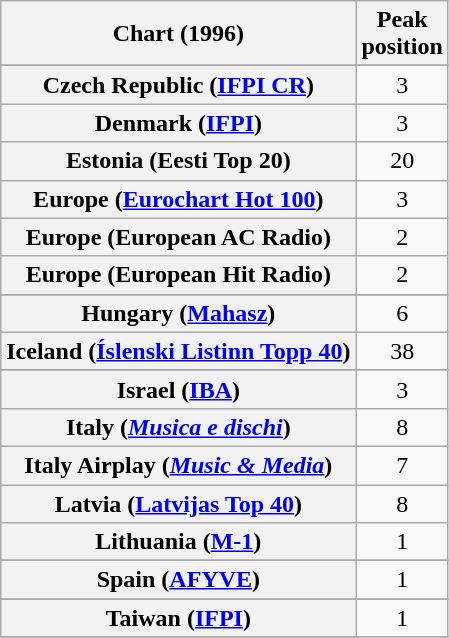<table class="wikitable sortable plainrowheaders" style="text-align:center">
<tr>
<th>Chart (1996)</th>
<th>Peak<br>position</th>
</tr>
<tr>
</tr>
<tr>
</tr>
<tr>
</tr>
<tr>
</tr>
<tr>
<th scope="row">Czech Republic (<a href='#'>IFPI CR</a>)</th>
<td>3</td>
</tr>
<tr>
<th scope="row">Denmark (<a href='#'>IFPI</a>)</th>
<td>3</td>
</tr>
<tr>
<th scope="row">Estonia (Eesti Top 20)</th>
<td>20</td>
</tr>
<tr>
<th scope="row">Europe (<a href='#'>Eurochart Hot 100</a>)</th>
<td>3</td>
</tr>
<tr>
<th scope="row">Europe (European AC Radio)</th>
<td>2</td>
</tr>
<tr>
<th scope="row">Europe (European Hit Radio)</th>
<td>2</td>
</tr>
<tr>
</tr>
<tr>
</tr>
<tr>
</tr>
<tr>
<th scope="row">Hungary (<a href='#'>Mahasz</a>)</th>
<td>6</td>
</tr>
<tr>
<th scope="row">Iceland (<a href='#'>Íslenski Listinn Topp 40</a>)</th>
<td>38</td>
</tr>
<tr>
</tr>
<tr>
<th scope="row">Israel (<a href='#'>IBA</a>)</th>
<td>3</td>
</tr>
<tr>
<th scope="row">Italy (<em><a href='#'>Musica e dischi</a></em>)</th>
<td>8</td>
</tr>
<tr>
<th scope="row">Italy Airplay (<em><a href='#'>Music & Media</a></em>)</th>
<td>7</td>
</tr>
<tr>
<th scope="row">Latvia (<a href='#'>Latvijas Top 40</a>)</th>
<td>8</td>
</tr>
<tr>
<th scope="row">Lithuania (<a href='#'>M-1</a>)</th>
<td>1</td>
</tr>
<tr>
</tr>
<tr>
</tr>
<tr>
</tr>
<tr>
</tr>
<tr>
<th scope="row">Spain (<a href='#'>AFYVE</a>)</th>
<td>1</td>
</tr>
<tr>
</tr>
<tr>
</tr>
<tr>
<th scope="row">Taiwan (<a href='#'>IFPI</a>)</th>
<td>1</td>
</tr>
<tr>
</tr>
</table>
